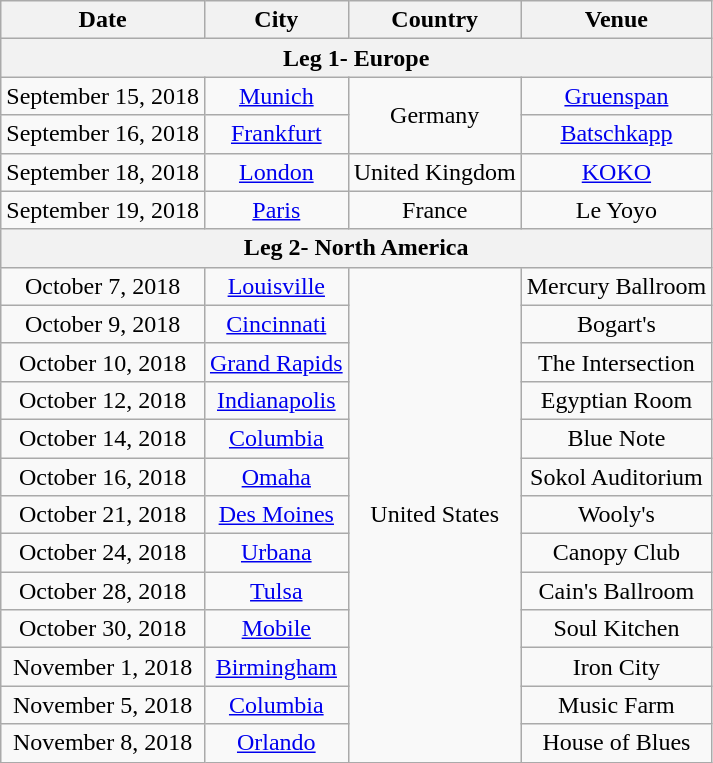<table class="wikitable" style="text-align:center;">
<tr>
<th>Date</th>
<th>City</th>
<th>Country</th>
<th>Venue</th>
</tr>
<tr>
<th colspan="4">Leg 1- Europe</th>
</tr>
<tr>
<td>September 15, 2018</td>
<td><a href='#'>Munich</a></td>
<td rowspan="2">Germany</td>
<td><a href='#'>Gruenspan</a></td>
</tr>
<tr>
<td>September 16, 2018</td>
<td><a href='#'>Frankfurt</a></td>
<td><a href='#'>Batschkapp</a></td>
</tr>
<tr>
<td>September 18, 2018</td>
<td><a href='#'>London</a></td>
<td>United Kingdom</td>
<td><a href='#'>KOKO</a></td>
</tr>
<tr>
<td>September 19, 2018</td>
<td><a href='#'>Paris</a></td>
<td>France</td>
<td>Le Yoyo</td>
</tr>
<tr>
<th colspan="4">Leg 2- North America</th>
</tr>
<tr>
<td>October 7, 2018</td>
<td><a href='#'>Louisville</a></td>
<td rowspan="13">United States</td>
<td>Mercury Ballroom</td>
</tr>
<tr>
<td>October 9, 2018</td>
<td><a href='#'>Cincinnati</a></td>
<td>Bogart's</td>
</tr>
<tr>
<td>October 10, 2018</td>
<td><a href='#'>Grand Rapids</a></td>
<td>The Intersection</td>
</tr>
<tr>
<td>October 12, 2018</td>
<td><a href='#'>Indianapolis</a></td>
<td>Egyptian Room</td>
</tr>
<tr>
<td>October 14, 2018</td>
<td><a href='#'>Columbia</a></td>
<td>Blue Note</td>
</tr>
<tr>
<td>October 16, 2018</td>
<td><a href='#'>Omaha</a></td>
<td>Sokol Auditorium</td>
</tr>
<tr>
<td>October 21, 2018</td>
<td><a href='#'>Des Moines</a></td>
<td>Wooly's</td>
</tr>
<tr>
<td>October 24, 2018</td>
<td><a href='#'>Urbana</a></td>
<td>Canopy Club</td>
</tr>
<tr>
<td>October 28, 2018</td>
<td><a href='#'>Tulsa</a></td>
<td>Cain's Ballroom</td>
</tr>
<tr>
<td>October 30, 2018</td>
<td><a href='#'>Mobile</a></td>
<td>Soul Kitchen</td>
</tr>
<tr>
<td>November 1, 2018</td>
<td><a href='#'>Birmingham</a></td>
<td>Iron City</td>
</tr>
<tr>
<td>November 5, 2018</td>
<td><a href='#'>Columbia</a></td>
<td>Music Farm</td>
</tr>
<tr>
<td>November 8, 2018</td>
<td><a href='#'>Orlando</a></td>
<td>House of Blues</td>
</tr>
</table>
